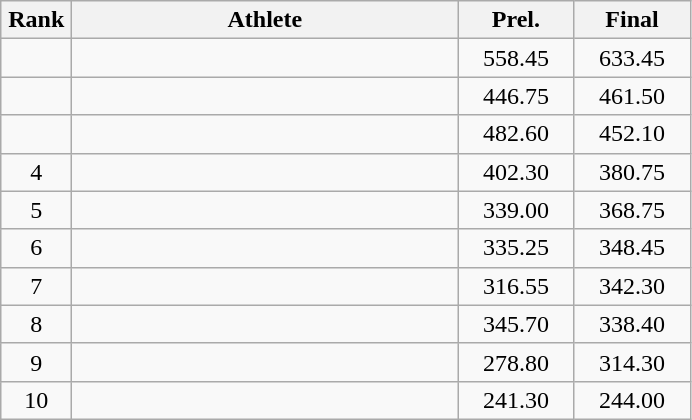<table class=wikitable style="text-align:center">
<tr>
<th width=40>Rank</th>
<th width=250>Athlete</th>
<th width=70>Prel.</th>
<th width=70>Final</th>
</tr>
<tr>
<td></td>
<td align=left></td>
<td>558.45</td>
<td>633.45</td>
</tr>
<tr>
<td></td>
<td align=left></td>
<td>446.75</td>
<td>461.50</td>
</tr>
<tr>
<td></td>
<td align=left></td>
<td>482.60</td>
<td>452.10</td>
</tr>
<tr>
<td>4</td>
<td align=left></td>
<td>402.30</td>
<td>380.75</td>
</tr>
<tr>
<td>5</td>
<td align=left></td>
<td>339.00</td>
<td>368.75</td>
</tr>
<tr>
<td>6</td>
<td align=left></td>
<td>335.25</td>
<td>348.45</td>
</tr>
<tr>
<td>7</td>
<td align=left></td>
<td>316.55</td>
<td>342.30</td>
</tr>
<tr>
<td>8</td>
<td align=left></td>
<td>345.70</td>
<td>338.40</td>
</tr>
<tr>
<td>9</td>
<td align=left></td>
<td>278.80</td>
<td>314.30</td>
</tr>
<tr>
<td>10</td>
<td align=left></td>
<td>241.30</td>
<td>244.00</td>
</tr>
</table>
